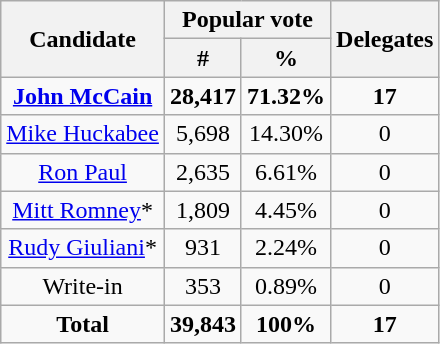<table class="wikitable sortable" style="text-align:center;">
<tr>
<th rowspan="2">Candidate</th>
<th colspan="2">Popular vote</th>
<th rowspan="2">Delegates</th>
</tr>
<tr>
<th>#</th>
<th>%</th>
</tr>
<tr>
<td><a href='#'><strong>John McCain</strong></a></td>
<td><strong>28,417</strong></td>
<td><strong>71.32%</strong></td>
<td><strong>17</strong></td>
</tr>
<tr>
<td><a href='#'>Mike Huckabee</a></td>
<td>5,698</td>
<td>14.30%</td>
<td>0</td>
</tr>
<tr>
<td><a href='#'>Ron Paul</a></td>
<td>2,635</td>
<td>6.61%</td>
<td>0</td>
</tr>
<tr>
<td><a href='#'>Mitt Romney</a>*</td>
<td>1,809</td>
<td>4.45%</td>
<td>0</td>
</tr>
<tr>
<td><a href='#'>Rudy Giuliani</a>*</td>
<td>931</td>
<td>2.24%</td>
<td>0</td>
</tr>
<tr>
<td>Write-in</td>
<td>353</td>
<td>0.89%</td>
<td>0</td>
</tr>
<tr>
<td><strong>Total</strong></td>
<td><strong>39,843</strong></td>
<td><strong>100%</strong></td>
<td><strong>17</strong></td>
</tr>
</table>
